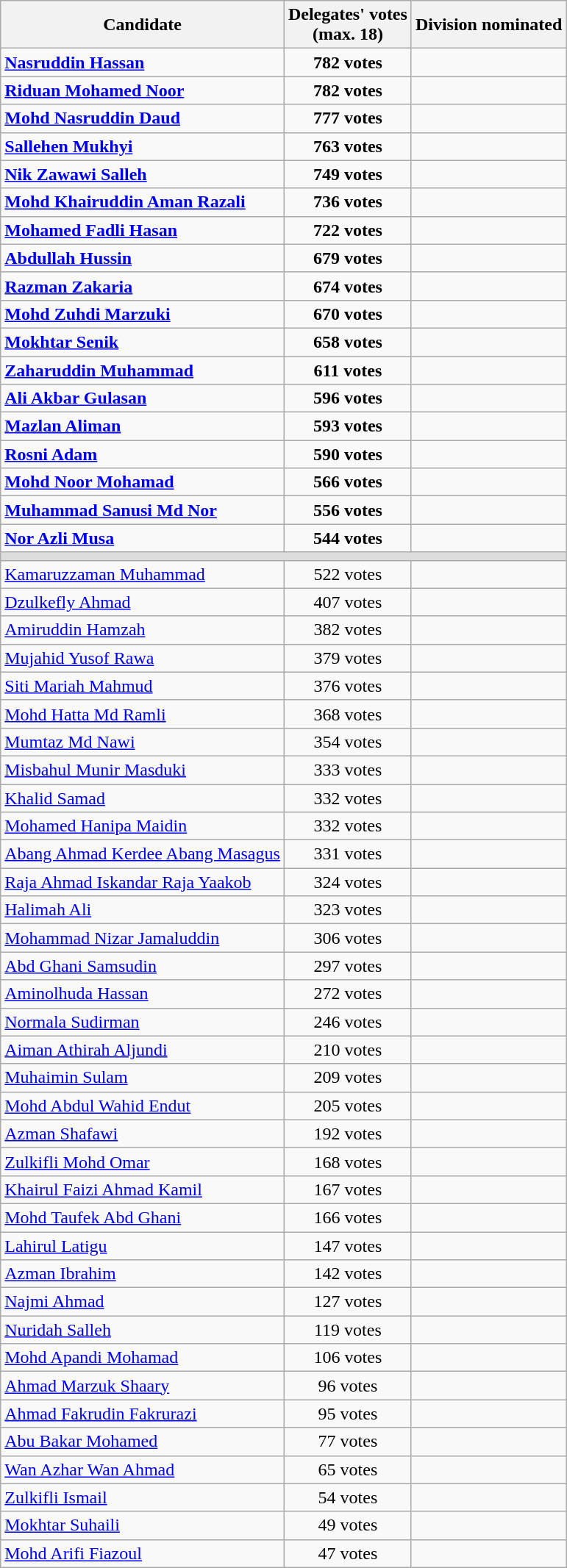<table class=wikitable style=text-align:center>
<tr>
<th>Candidate</th>
<th>Delegates' votes<br>(max. 18)</th>
<th>Division nominated</th>
</tr>
<tr>
<td align=left><strong><a href='#'>Nasruddin Hassan</a></strong></td>
<td><strong>782 votes</strong></td>
<td><strong></strong></td>
</tr>
<tr>
<td align=left><strong><a href='#'>Riduan Mohamed Noor</a></strong></td>
<td><strong>782 votes</strong></td>
<td><strong></strong></td>
</tr>
<tr>
<td align=left><strong><a href='#'>Mohd Nasruddin Daud</a></strong></td>
<td><strong>777 votes</strong></td>
<td><strong></strong></td>
</tr>
<tr>
<td align=left><strong><a href='#'>Sallehen Mukhyi</a></strong></td>
<td><strong>763 votes</strong></td>
<td><strong></strong></td>
</tr>
<tr>
<td align=left><strong><a href='#'>Nik Zawawi Salleh</a></strong></td>
<td><strong>749 votes</strong></td>
<td><strong></strong></td>
</tr>
<tr>
<td align=left><strong><a href='#'>Mohd Khairuddin Aman Razali</a></strong></td>
<td><strong>736 votes</strong></td>
<td><strong></strong></td>
</tr>
<tr>
<td align=left><strong><a href='#'>Mohamed Fadli Hasan</a></strong></td>
<td><strong>722 votes</strong></td>
<td><strong></strong></td>
</tr>
<tr>
<td align=left><strong><a href='#'>Abdullah Hussin</a></strong></td>
<td><strong>679 votes</strong></td>
<td><strong></strong></td>
</tr>
<tr>
<td align=left><strong><a href='#'>Razman Zakaria</a></strong></td>
<td><strong>674 votes</strong></td>
<td><strong></strong></td>
</tr>
<tr>
<td align=left><strong><a href='#'>Mohd Zuhdi Marzuki</a></strong></td>
<td><strong>670 votes</strong></td>
<td><strong></strong></td>
</tr>
<tr>
<td align=left><strong><a href='#'>Mokhtar Senik</a></strong></td>
<td><strong>658 votes</strong></td>
<td><strong></strong></td>
</tr>
<tr>
<td align=left><strong><a href='#'>Zaharuddin Muhammad</a></strong></td>
<td><strong>611 votes</strong></td>
<td><strong></strong></td>
</tr>
<tr>
<td align=left><strong><a href='#'>Ali Akbar Gulasan</a></strong></td>
<td><strong>596 votes</strong></td>
<td><strong></strong></td>
</tr>
<tr>
<td align=left><strong><a href='#'>Mazlan Aliman</a></strong></td>
<td><strong>593 votes</strong></td>
<td><strong></strong></td>
</tr>
<tr>
<td align=left><strong><a href='#'>Rosni Adam</a></strong></td>
<td><strong>590 votes</strong></td>
<td><strong></strong></td>
</tr>
<tr>
<td align=left><strong><a href='#'>Mohd Noor Mohamad</a></strong></td>
<td><strong>566 votes</strong></td>
<td><strong></strong></td>
</tr>
<tr>
<td align=left><strong><a href='#'>Muhammad Sanusi Md Nor</a></strong></td>
<td><strong>556 votes</strong></td>
<td><strong></strong></td>
</tr>
<tr>
<td align=left><strong><a href='#'>Nor Azli Musa</a></strong></td>
<td><strong>544 votes</strong></td>
<td><strong></strong></td>
</tr>
<tr>
<td colspan=3 bgcolor=dcdcdc></td>
</tr>
<tr>
<td align=left><a href='#'>Kamaruzzaman Muhammad</a></td>
<td>522 votes</td>
<td></td>
</tr>
<tr>
<td align=left><a href='#'>Dzulkefly Ahmad</a></td>
<td>407 votes</td>
<td></td>
</tr>
<tr>
<td align=left><a href='#'>Amiruddin Hamzah</a></td>
<td>382 votes</td>
<td></td>
</tr>
<tr>
<td align=left><a href='#'>Mujahid Yusof Rawa</a></td>
<td>379 votes</td>
<td></td>
</tr>
<tr>
<td align=left><a href='#'>Siti Mariah Mahmud</a></td>
<td>376 votes</td>
<td></td>
</tr>
<tr>
<td align=left><a href='#'>Mohd Hatta Md Ramli</a></td>
<td>368 votes</td>
<td></td>
</tr>
<tr>
<td align=left><a href='#'>Mumtaz Md Nawi</a></td>
<td>354 votes</td>
<td></td>
</tr>
<tr>
<td align=left><a href='#'>Misbahul Munir Masduki</a></td>
<td>333 votes</td>
<td></td>
</tr>
<tr>
<td align=left><a href='#'>Khalid Samad</a></td>
<td>332 votes</td>
<td></td>
</tr>
<tr>
<td align=left><a href='#'>Mohamed Hanipa Maidin</a></td>
<td>332 votes</td>
<td></td>
</tr>
<tr>
<td align=left><a href='#'>Abang Ahmad Kerdee Abang Masagus</a></td>
<td>331 votes</td>
<td></td>
</tr>
<tr>
<td align=left><a href='#'>Raja Ahmad Iskandar Raja Yaakob</a></td>
<td>324 votes</td>
<td></td>
</tr>
<tr>
<td align=left><a href='#'>Halimah Ali</a></td>
<td>323 votes</td>
<td></td>
</tr>
<tr>
<td align=left><a href='#'>Mohammad Nizar Jamaluddin</a></td>
<td>306 votes</td>
<td></td>
</tr>
<tr>
<td align=left><a href='#'>Abd Ghani Samsudin</a></td>
<td>297 votes</td>
<td></td>
</tr>
<tr>
<td align=left><a href='#'>Aminolhuda Hassan</a></td>
<td>272 votes</td>
<td></td>
</tr>
<tr>
<td align=left><a href='#'>Normala Sudirman</a></td>
<td>246 votes</td>
<td></td>
</tr>
<tr>
<td align=left><a href='#'>Aiman Athirah Aljundi</a></td>
<td>210 votes</td>
<td></td>
</tr>
<tr>
<td align=left><a href='#'>Muhaimin Sulam</a></td>
<td>209 votes</td>
<td></td>
</tr>
<tr>
<td align=left><a href='#'>Mohd Abdul Wahid Endut</a></td>
<td>205 votes</td>
<td></td>
</tr>
<tr>
<td align=left><a href='#'>Azman Shafawi</a></td>
<td>192 votes</td>
<td></td>
</tr>
<tr>
<td align=left><a href='#'>Zulkifli Mohd Omar</a></td>
<td>168 votes</td>
<td></td>
</tr>
<tr>
<td align=left><a href='#'>Khairul Faizi Ahmad Kamil</a></td>
<td>167 votes</td>
<td></td>
</tr>
<tr>
<td align=left><a href='#'>Mohd Taufek Abd Ghani</a></td>
<td>166 votes</td>
<td></td>
</tr>
<tr>
<td align=left><a href='#'>Lahirul Latigu</a></td>
<td>147 votes</td>
<td></td>
</tr>
<tr>
<td align=left><a href='#'>Azman Ibrahim</a></td>
<td>142 votes</td>
<td></td>
</tr>
<tr>
<td align=left><a href='#'>Najmi Ahmad</a></td>
<td>127 votes</td>
<td></td>
</tr>
<tr>
<td align=left><a href='#'>Nuridah Salleh</a></td>
<td>119 votes</td>
<td></td>
</tr>
<tr>
<td align=left><a href='#'>Mohd Apandi Mohamad</a></td>
<td>106 votes</td>
<td></td>
</tr>
<tr>
<td align=left><a href='#'>Ahmad Marzuk Shaary</a></td>
<td>96 votes</td>
<td></td>
</tr>
<tr>
<td align=left><a href='#'>Ahmad Fakrudin Fakrurazi</a></td>
<td>95 votes</td>
<td></td>
</tr>
<tr>
<td align=left><a href='#'>Abu Bakar Mohamed</a></td>
<td>77 votes</td>
<td></td>
</tr>
<tr>
<td align=left><a href='#'>Wan Azhar Wan Ahmad</a></td>
<td>65 votes</td>
<td></td>
</tr>
<tr>
<td align=left><a href='#'>Zulkifli Ismail</a></td>
<td>54 votes</td>
<td></td>
</tr>
<tr>
<td align=left><a href='#'>Mokhtar Suhaili</a></td>
<td>49 votes</td>
<td></td>
</tr>
<tr>
<td align=left><a href='#'>Mohd Arifi Fiazoul</a></td>
<td>47 votes</td>
<td></td>
</tr>
</table>
